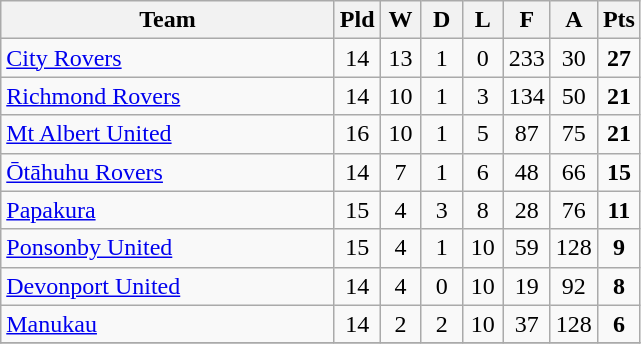<table class="wikitable" style="text-align:center;">
<tr>
<th width=215>Team</th>
<th width=20 abbr="Played">Pld</th>
<th width=20 abbr="Won">W</th>
<th width=20 abbr="Drawn">D</th>
<th width=20 abbr="Lost">L</th>
<th width=20 abbr="For">F</th>
<th width=20 abbr="Against">A</th>
<th width=20 abbr="Points">Pts</th>
</tr>
<tr>
<td style="text-align:left;"><a href='#'>City Rovers</a></td>
<td>14</td>
<td>13</td>
<td>1</td>
<td>0</td>
<td>233</td>
<td>30</td>
<td><strong>27</strong></td>
</tr>
<tr>
<td style="text-align:left;"><a href='#'>Richmond Rovers</a></td>
<td>14</td>
<td>10</td>
<td>1</td>
<td>3</td>
<td>134</td>
<td>50</td>
<td><strong>21</strong></td>
</tr>
<tr>
<td style="text-align:left;"><a href='#'>Mt Albert United</a></td>
<td>16</td>
<td>10</td>
<td>1</td>
<td>5</td>
<td>87</td>
<td>75</td>
<td><strong>21</strong></td>
</tr>
<tr>
<td style="text-align:left;"><a href='#'>Ōtāhuhu Rovers</a></td>
<td>14</td>
<td>7</td>
<td>1</td>
<td>6</td>
<td>48</td>
<td>66</td>
<td><strong>15</strong></td>
</tr>
<tr>
<td style="text-align:left;"><a href='#'>Papakura</a></td>
<td>15</td>
<td>4</td>
<td>3</td>
<td>8</td>
<td>28</td>
<td>76</td>
<td><strong>11</strong></td>
</tr>
<tr>
<td style="text-align:left;"><a href='#'>Ponsonby United</a></td>
<td>15</td>
<td>4</td>
<td>1</td>
<td>10</td>
<td>59</td>
<td>128</td>
<td><strong>9</strong></td>
</tr>
<tr>
<td style="text-align:left;"><a href='#'>Devonport United</a></td>
<td>14</td>
<td>4</td>
<td>0</td>
<td>10</td>
<td>19</td>
<td>92</td>
<td><strong>8</strong></td>
</tr>
<tr>
<td style="text-align:left;"><a href='#'>Manukau</a></td>
<td>14</td>
<td>2</td>
<td>2</td>
<td>10</td>
<td>37</td>
<td>128</td>
<td><strong>6</strong></td>
</tr>
<tr>
</tr>
</table>
